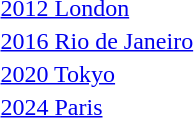<table>
<tr valign="top">
<td><a href='#'>2012 London</a><br></td>
<td></td>
<td></td>
<td><br></td>
</tr>
<tr valign="top">
<td><a href='#'>2016 Rio de Janeiro</a><br></td>
<td></td>
<td></td>
<td><br></td>
</tr>
<tr valign="top">
<td><a href='#'>2020 Tokyo</a><br></td>
<td></td>
<td></td>
<td><br></td>
</tr>
<tr valign="top">
<td><a href='#'>2024 Paris</a><br></td>
<td></td>
<td></td>
<td><br></td>
</tr>
</table>
